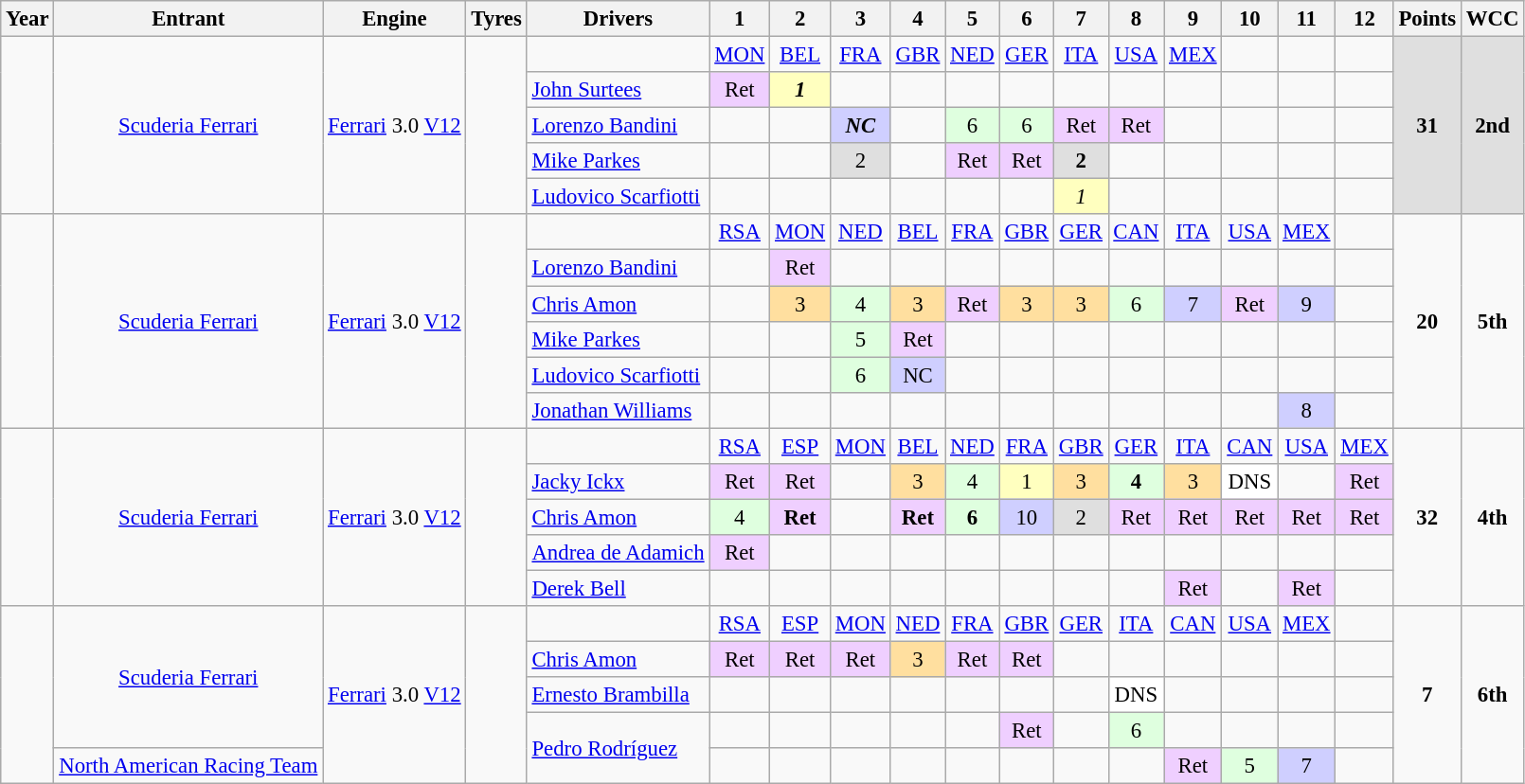<table class="wikitable" style="text-align:center; font-size:95%">
<tr>
<th>Year</th>
<th>Entrant</th>
<th>Engine</th>
<th>Tyres</th>
<th>Drivers</th>
<th>1</th>
<th>2</th>
<th>3</th>
<th>4</th>
<th>5</th>
<th>6</th>
<th>7</th>
<th>8</th>
<th>9</th>
<th>10</th>
<th>11</th>
<th>12</th>
<th>Points</th>
<th>WCC</th>
</tr>
<tr>
<td rowspan="5"></td>
<td rowspan="5"><a href='#'>Scuderia Ferrari</a></td>
<td rowspan="5"><a href='#'>Ferrari</a> 3.0 <a href='#'>V12</a></td>
<td rowspan="5"><br></td>
<td></td>
<td><a href='#'>MON</a></td>
<td><a href='#'>BEL</a></td>
<td><a href='#'>FRA</a></td>
<td><a href='#'>GBR</a></td>
<td><a href='#'>NED</a></td>
<td><a href='#'>GER</a></td>
<td><a href='#'>ITA</a></td>
<td><a href='#'>USA</a></td>
<td><a href='#'>MEX</a></td>
<td></td>
<td></td>
<td></td>
<td style="background:#dfdfdf;" rowspan="5"><strong>31</strong></td>
<td style="background:#dfdfdf;" rowspan="5"><strong>2nd</strong></td>
</tr>
<tr>
<td align="left"><a href='#'>John Surtees</a></td>
<td style="background:#EFCFFF;">Ret</td>
<td style="background:#FFFFBF;"><strong><em>1</em></strong></td>
<td></td>
<td></td>
<td></td>
<td></td>
<td></td>
<td></td>
<td></td>
<td></td>
<td></td>
<td></td>
</tr>
<tr>
<td align="left"><a href='#'>Lorenzo Bandini</a></td>
<td></td>
<td></td>
<td style="background:#CFCFFF;"><strong><em>NC</em></strong></td>
<td></td>
<td style="background:#DFFFDF;">6</td>
<td style="background:#DFFFDF;">6</td>
<td style="background:#EFCFFF;">Ret</td>
<td style="background:#EFCFFF;">Ret</td>
<td></td>
<td></td>
<td></td>
<td></td>
</tr>
<tr>
<td align="left"><a href='#'>Mike Parkes</a></td>
<td></td>
<td></td>
<td style="background:#DFDFDF;">2</td>
<td></td>
<td style="background:#EFCFFF;">Ret</td>
<td style="background:#EFCFFF;">Ret</td>
<td style="background:#DFDFDF;"><strong>2</strong></td>
<td></td>
<td></td>
<td></td>
<td></td>
<td></td>
</tr>
<tr>
<td align="left"><a href='#'>Ludovico Scarfiotti</a></td>
<td></td>
<td></td>
<td></td>
<td></td>
<td></td>
<td></td>
<td style="background:#FFFFBF;"><em>1</em></td>
<td></td>
<td></td>
<td></td>
<td></td>
<td></td>
</tr>
<tr>
<td rowspan="6"></td>
<td rowspan="6"><a href='#'>Scuderia Ferrari</a></td>
<td rowspan="6"><a href='#'>Ferrari</a> 3.0 <a href='#'>V12</a></td>
<td rowspan="6"></td>
<td></td>
<td><a href='#'>RSA</a></td>
<td><a href='#'>MON</a></td>
<td><a href='#'>NED</a></td>
<td><a href='#'>BEL</a></td>
<td><a href='#'>FRA</a></td>
<td><a href='#'>GBR</a></td>
<td><a href='#'>GER</a></td>
<td><a href='#'>CAN</a></td>
<td><a href='#'>ITA</a></td>
<td><a href='#'>USA</a></td>
<td><a href='#'>MEX</a></td>
<td></td>
<td rowspan="6"><strong>20</strong></td>
<td rowspan="6"><strong>5th</strong></td>
</tr>
<tr>
<td align="left"><a href='#'>Lorenzo Bandini</a></td>
<td></td>
<td style="background:#efcfff;">Ret</td>
<td></td>
<td></td>
<td></td>
<td></td>
<td></td>
<td></td>
<td></td>
<td></td>
<td></td>
<td></td>
</tr>
<tr>
<td align="left"><a href='#'>Chris Amon</a></td>
<td></td>
<td style="background:#ffdf9f;">3</td>
<td style="background:#dfffdf;">4</td>
<td style="background:#ffdf9f;">3</td>
<td style="background:#efcfff;">Ret</td>
<td style="background:#ffdf9f;">3</td>
<td style="background:#ffdf9f;">3</td>
<td style="background:#dfffdf;">6</td>
<td style="background:#cfcfff;">7</td>
<td style="background:#efcfff;">Ret</td>
<td style="background:#cfcfff;">9</td>
</tr>
<tr>
<td align="left"><a href='#'>Mike Parkes</a></td>
<td></td>
<td></td>
<td style="background:#dfffdf;">5</td>
<td style="background:#efcfff;">Ret</td>
<td></td>
<td></td>
<td></td>
<td></td>
<td></td>
<td></td>
<td></td>
<td></td>
</tr>
<tr>
<td align="left"><a href='#'>Ludovico Scarfiotti</a></td>
<td></td>
<td></td>
<td style="background:#dfffdf;">6</td>
<td style="background:#cfcfff;">NC</td>
<td></td>
<td></td>
<td></td>
<td></td>
<td></td>
<td></td>
<td></td>
<td></td>
</tr>
<tr>
<td align="left"><a href='#'>Jonathan Williams</a></td>
<td></td>
<td></td>
<td></td>
<td></td>
<td></td>
<td></td>
<td></td>
<td></td>
<td></td>
<td></td>
<td style="background:#cfcfff;">8</td>
<td></td>
</tr>
<tr>
<td rowspan="5"></td>
<td rowspan="5"><a href='#'>Scuderia Ferrari</a></td>
<td rowspan="5"><a href='#'>Ferrari</a> 3.0 <a href='#'>V12</a></td>
<td rowspan="5"></td>
<td></td>
<td><a href='#'>RSA</a></td>
<td><a href='#'>ESP</a></td>
<td><a href='#'>MON</a></td>
<td><a href='#'>BEL</a></td>
<td><a href='#'>NED</a></td>
<td><a href='#'>FRA</a></td>
<td><a href='#'>GBR</a></td>
<td><a href='#'>GER</a></td>
<td><a href='#'>ITA</a></td>
<td><a href='#'>CAN</a></td>
<td><a href='#'>USA</a></td>
<td><a href='#'>MEX</a></td>
<td rowspan="5"><strong>32</strong></td>
<td rowspan="5"><strong>4th</strong></td>
</tr>
<tr>
<td align="left"><a href='#'>Jacky Ickx</a></td>
<td style="background:#efcfff;">Ret</td>
<td style="background:#efcfff;">Ret</td>
<td></td>
<td style="background:#ffdf9f;">3</td>
<td style="background:#dfffdf;">4</td>
<td style="background:#ffffbf;">1</td>
<td style="background:#ffdf9f;">3</td>
<td style="background:#dfffdf;"><strong>4</strong></td>
<td style="background:#ffdf9f;">3</td>
<td style="background:#ffffff;">DNS</td>
<td></td>
<td style="background:#efcfff;">Ret</td>
</tr>
<tr>
<td align="left"><a href='#'>Chris Amon</a></td>
<td style="background:#dfffdf;">4</td>
<td style="background:#efcfff;"><strong>Ret</strong></td>
<td></td>
<td style="background:#efcfff;"><strong>Ret</strong></td>
<td style="background:#dfffdf;"><strong>6</strong></td>
<td style="background:#cfcfff;">10</td>
<td style="background:#dfdfdf;">2</td>
<td style="background:#efcfff;">Ret</td>
<td style="background:#efcfff;">Ret</td>
<td style="background:#efcfff;">Ret</td>
<td style="background:#efcfff;">Ret</td>
<td style="background:#efcfff;">Ret</td>
</tr>
<tr>
<td align="left"><a href='#'>Andrea de Adamich</a></td>
<td style="background:#efcfff;">Ret</td>
<td></td>
<td></td>
<td></td>
<td></td>
<td></td>
<td></td>
<td></td>
<td></td>
<td></td>
<td></td>
<td></td>
</tr>
<tr>
<td align="left"><a href='#'>Derek Bell</a></td>
<td></td>
<td></td>
<td></td>
<td></td>
<td></td>
<td></td>
<td></td>
<td></td>
<td style="background:#efcfff;">Ret</td>
<td></td>
<td style="background:#efcfff;">Ret</td>
<td></td>
</tr>
<tr>
<td rowspan="5"></td>
<td rowspan="4"><a href='#'>Scuderia Ferrari</a></td>
<td rowspan="5"><a href='#'>Ferrari</a> 3.0 <a href='#'>V12</a></td>
<td rowspan="5"></td>
<td></td>
<td><a href='#'>RSA</a></td>
<td><a href='#'>ESP</a></td>
<td><a href='#'>MON</a></td>
<td><a href='#'>NED</a></td>
<td><a href='#'>FRA</a></td>
<td><a href='#'>GBR</a></td>
<td><a href='#'>GER</a></td>
<td><a href='#'>ITA</a></td>
<td><a href='#'>CAN</a></td>
<td><a href='#'>USA</a></td>
<td><a href='#'>MEX</a></td>
<td></td>
<td rowspan="5"><strong>7</strong></td>
<td rowspan="5"><strong>6th</strong></td>
</tr>
<tr>
<td align="left"><a href='#'>Chris Amon</a></td>
<td style="background:#efcfff;">Ret</td>
<td style="background:#efcfff;">Ret</td>
<td style="background:#efcfff;">Ret</td>
<td style="background:#ffdf9f;">3</td>
<td style="background:#efcfff;">Ret</td>
<td style="background:#efcfff;">Ret</td>
<td></td>
<td></td>
<td></td>
<td></td>
<td></td>
<td></td>
</tr>
<tr>
<td align="left"><a href='#'>Ernesto Brambilla</a></td>
<td></td>
<td></td>
<td></td>
<td></td>
<td></td>
<td></td>
<td></td>
<td style="background:#ffffff;">DNS</td>
<td></td>
<td></td>
<td></td>
<td></td>
</tr>
<tr>
<td rowspan="2" align="left"><a href='#'>Pedro Rodríguez</a></td>
<td></td>
<td></td>
<td></td>
<td></td>
<td></td>
<td style="background:#efcfff;">Ret</td>
<td></td>
<td style="background:#dfffdf;">6</td>
<td></td>
<td></td>
<td></td>
<td></td>
</tr>
<tr>
<td><a href='#'>North American Racing Team</a></td>
<td></td>
<td></td>
<td></td>
<td></td>
<td></td>
<td></td>
<td></td>
<td></td>
<td style="background:#efcfff;">Ret</td>
<td style="background:#dfffdf;">5</td>
<td style="background:#cfcfff;">7</td>
<td></td>
</tr>
</table>
